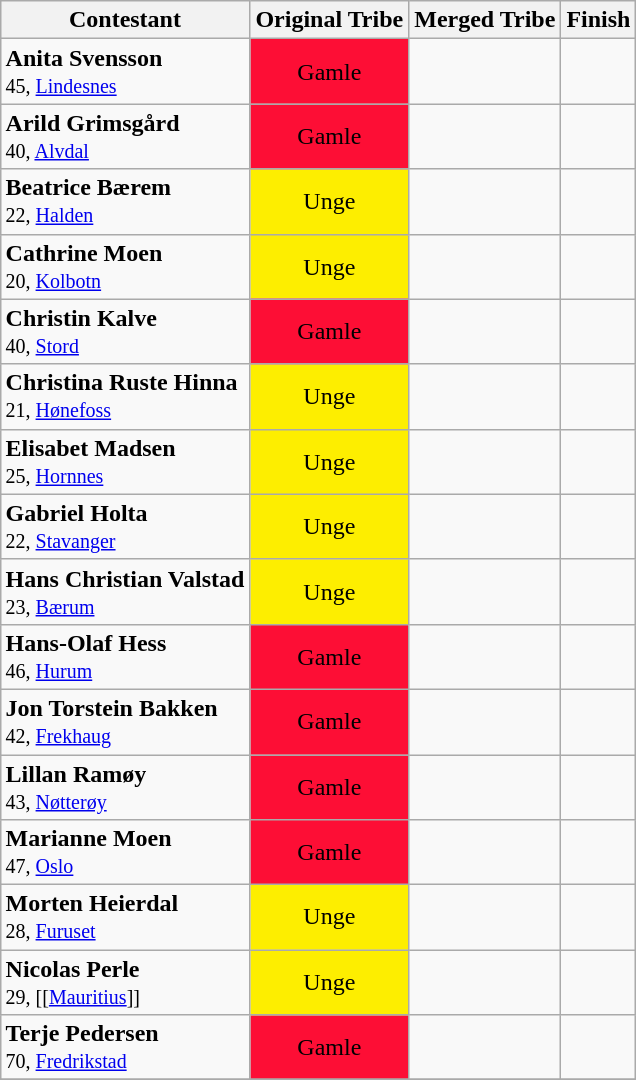<table class="wikitable" style="margin:auto; text-align:center">
<tr>
<th>Contestant</th>
<th>Original Tribe</th>
<th>Merged Tribe</th>
<th>Finish</th>
</tr>
<tr>
<td align="left"><strong>Anita Svensson</strong><br><small>45, <a href='#'>Lindesnes</a></small></td>
<td bgcolor="#FD0E35" align=center>Gamle</td>
<td></td>
<td></td>
</tr>
<tr>
<td align="left"><strong>Arild Grimsgård</strong><br><small>40, <a href='#'>Alvdal</a></small></td>
<td bgcolor="#FD0E35" align=center>Gamle</td>
<td></td>
<td></td>
</tr>
<tr>
<td align="left"><strong>Beatrice Bærem</strong><br><small>22, <a href='#'>Halden</a></small></td>
<td bgcolor="#FDEE00" align=center>Unge</td>
<td></td>
<td></td>
</tr>
<tr>
<td align="left"><strong>Cathrine Moen</strong><br><small>20, <a href='#'>Kolbotn</a></small></td>
<td bgcolor="#FDEE00" align=center>Unge</td>
<td></td>
<td></td>
</tr>
<tr>
<td align="left"><strong>Christin Kalve</strong><br><small>40, <a href='#'>Stord</a></small></td>
<td bgcolor="#FD0E35" align=center>Gamle</td>
<td></td>
<td></td>
</tr>
<tr>
<td align="left"><strong>Christina Ruste Hinna</strong><br><small>21, <a href='#'>Hønefoss</a></small></td>
<td bgcolor="#FDEE00" align=center>Unge</td>
<td></td>
<td></td>
</tr>
<tr>
<td align="left"><strong>Elisabet Madsen</strong><br><small>25, <a href='#'>Hornnes</a></small></td>
<td bgcolor="#FDEE00" align=center>Unge</td>
<td></td>
<td></td>
</tr>
<tr>
<td align="left"><strong>Gabriel Holta</strong><br><small>22, <a href='#'>Stavanger</a></small></td>
<td bgcolor="#FDEE00" align=center>Unge</td>
<td></td>
<td></td>
</tr>
<tr>
<td align="left"><strong>Hans Christian Valstad</strong><br><small>23, <a href='#'>Bærum</a></small></td>
<td bgcolor="#FDEE00" align=center>Unge</td>
<td></td>
<td></td>
</tr>
<tr>
<td align="left"><strong>Hans-Olaf Hess</strong><br><small>46, <a href='#'>Hurum</a></small></td>
<td bgcolor="#FD0E35" align=center>Gamle</td>
<td></td>
<td></td>
</tr>
<tr>
<td align="left"><strong>Jon Torstein Bakken</strong><br><small>42, <a href='#'>Frekhaug</a></small></td>
<td bgcolor="#FD0E35" align=center>Gamle</td>
<td></td>
<td></td>
</tr>
<tr>
<td align="left"><strong>Lillan Ramøy</strong><br><small>43, <a href='#'>Nøtterøy</a></small></td>
<td bgcolor="#FD0E35" align=center>Gamle</td>
<td></td>
<td></td>
</tr>
<tr>
<td align="left"><strong>Marianne Moen</strong><br><small>47, <a href='#'>Oslo</a></small></td>
<td bgcolor="#FD0E35" align=center>Gamle</td>
<td></td>
<td></td>
</tr>
<tr>
<td align="left"><strong>Morten Heierdal</strong><br><small>28, <a href='#'>Furuset</a></small></td>
<td bgcolor="#FDEE00" align=center>Unge</td>
<td></td>
<td></td>
</tr>
<tr>
<td align="left"><strong>Nicolas Perle</strong><br><small>29, [[<a href='#'>Mauritius</a>]]</small></td>
<td bgcolor="#FDEE00" align=center>Unge</td>
<td></td>
<td></td>
</tr>
<tr>
<td align="left"><strong>Terje Pedersen</strong><br><small>70, <a href='#'>Fredrikstad</a></small></td>
<td bgcolor="#FD0E35" align=center>Gamle</td>
<td></td>
<td></td>
</tr>
<tr>
</tr>
</table>
